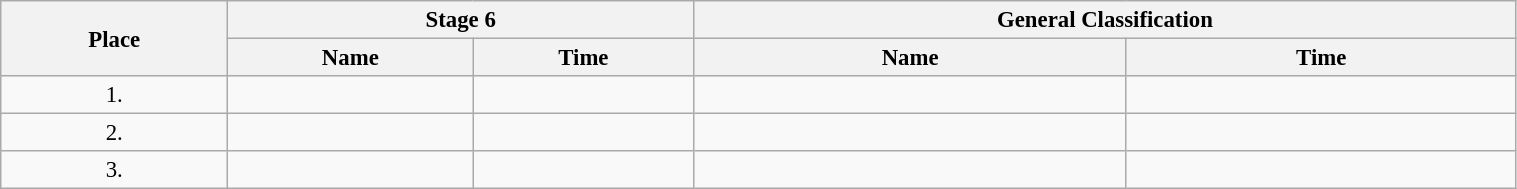<table class="wikitable"  style="font-size:95%; width:80%;">
<tr>
<th rowspan="2">Place</th>
<th colspan="2">Stage 6</th>
<th colspan="2">General Classification</th>
</tr>
<tr>
<th>Name</th>
<th>Time</th>
<th>Name</th>
<th>Time</th>
</tr>
<tr>
<td style="text-align:center;">1.</td>
<td></td>
<td></td>
<td></td>
<td></td>
</tr>
<tr>
<td style="text-align:center;">2.</td>
<td></td>
<td></td>
<td></td>
<td></td>
</tr>
<tr>
<td style="text-align:center;">3.</td>
<td></td>
<td></td>
<td></td>
<td></td>
</tr>
</table>
